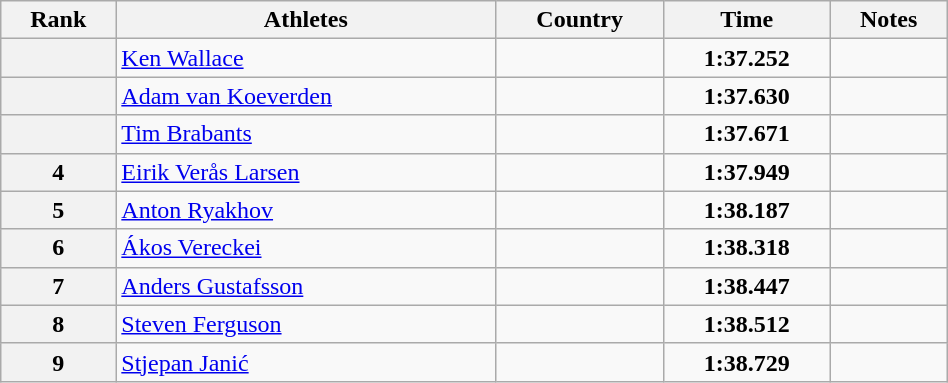<table class="wikitable sortable" width=50% style="text-align:center">
<tr>
<th>Rank</th>
<th>Athletes</th>
<th>Country</th>
<th>Time</th>
<th>Notes</th>
</tr>
<tr>
<th></th>
<td align=left><a href='#'>Ken Wallace</a></td>
<td align=left></td>
<td><strong>1:37.252</strong></td>
<td></td>
</tr>
<tr>
<th></th>
<td align=left><a href='#'>Adam van Koeverden</a></td>
<td align=left></td>
<td><strong>1:37.630</strong></td>
<td></td>
</tr>
<tr>
<th></th>
<td align=left><a href='#'>Tim Brabants</a></td>
<td align=left></td>
<td><strong>1:37.671</strong></td>
<td></td>
</tr>
<tr>
<th>4</th>
<td align=left><a href='#'>Eirik Verås Larsen</a></td>
<td align=left></td>
<td><strong>1:37.949</strong></td>
<td></td>
</tr>
<tr>
<th>5</th>
<td align=left><a href='#'>Anton Ryakhov</a></td>
<td align=left></td>
<td><strong>1:38.187</strong></td>
<td></td>
</tr>
<tr>
<th>6</th>
<td align=left><a href='#'>Ákos Vereckei</a></td>
<td align=left></td>
<td><strong>1:38.318</strong></td>
<td></td>
</tr>
<tr>
<th>7</th>
<td align=left><a href='#'>Anders Gustafsson</a></td>
<td align=left></td>
<td><strong> 1:38.447</strong></td>
<td></td>
</tr>
<tr>
<th>8</th>
<td align=left><a href='#'>Steven Ferguson</a></td>
<td align=left></td>
<td><strong>1:38.512</strong></td>
<td></td>
</tr>
<tr>
<th>9</th>
<td align=left><a href='#'>Stjepan Janić</a></td>
<td align=left></td>
<td><strong> 1:38.729</strong></td>
<td></td>
</tr>
</table>
